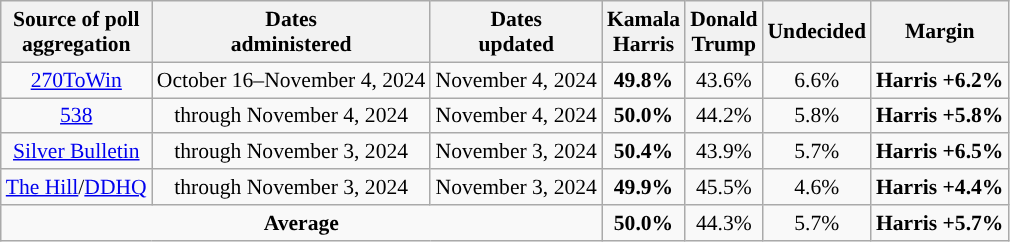<table class="wikitable sortable" style="text-align:center;font-size:90%;line-height:17px">
<tr>
<th>Source of poll<br>aggregation</th>
<th>Dates<br>administered</th>
<th>Dates<br>updated</th>
<th class="unsortable">Kamala<br>Harris<br><small></small></th>
<th class="unsortable">Donald<br>Trump<br><small></small></th>
<th>Undecided<br></th>
<th>Margin</th>
</tr>
<tr>
<td><a href='#'>270ToWin</a></td>
<td>October 16–November 4, 2024</td>
<td>November 4, 2024</td>
<td style="color:black;background-color:"><strong>49.8%</strong></td>
<td>43.6%</td>
<td>6.6%</td>
<td style="color:black;background-color:"><strong>Harris +6.2%</strong></td>
</tr>
<tr>
<td><a href='#'>538</a></td>
<td>through November 4, 2024</td>
<td>November 4, 2024</td>
<td style="color:black;background-color:"><strong>50.0%</strong></td>
<td>44.2%</td>
<td>5.8%</td>
<td style="color:black;background-color:"><strong>Harris +5.8%</strong></td>
</tr>
<tr>
<td><a href='#'>Silver Bulletin</a></td>
<td>through November 3, 2024</td>
<td>November 3, 2024</td>
<td style="color:black;background-color:"><strong>50.4%</strong></td>
<td>43.9%</td>
<td>5.7%</td>
<td style="color:black;background-color:"><strong>Harris +6.5%</strong></td>
</tr>
<tr>
<td><a href='#'>The Hill</a>/<a href='#'>DDHQ</a></td>
<td>through November 3, 2024</td>
<td>November 3, 2024</td>
<td style="background-color:"><strong>49.9%</strong></td>
<td>45.5%</td>
<td>4.6%</td>
<td style="background-color:"><strong>Harris +4.4%</strong></td>
</tr>
<tr>
<td colspan="3"><strong>Average</strong></td>
<td style="color:black;background-color:"><strong>50.0%</strong></td>
<td>44.3%</td>
<td>5.7%</td>
<td style="color:black;background-color:"><strong>Harris +5.7%</strong></td>
</tr>
</table>
